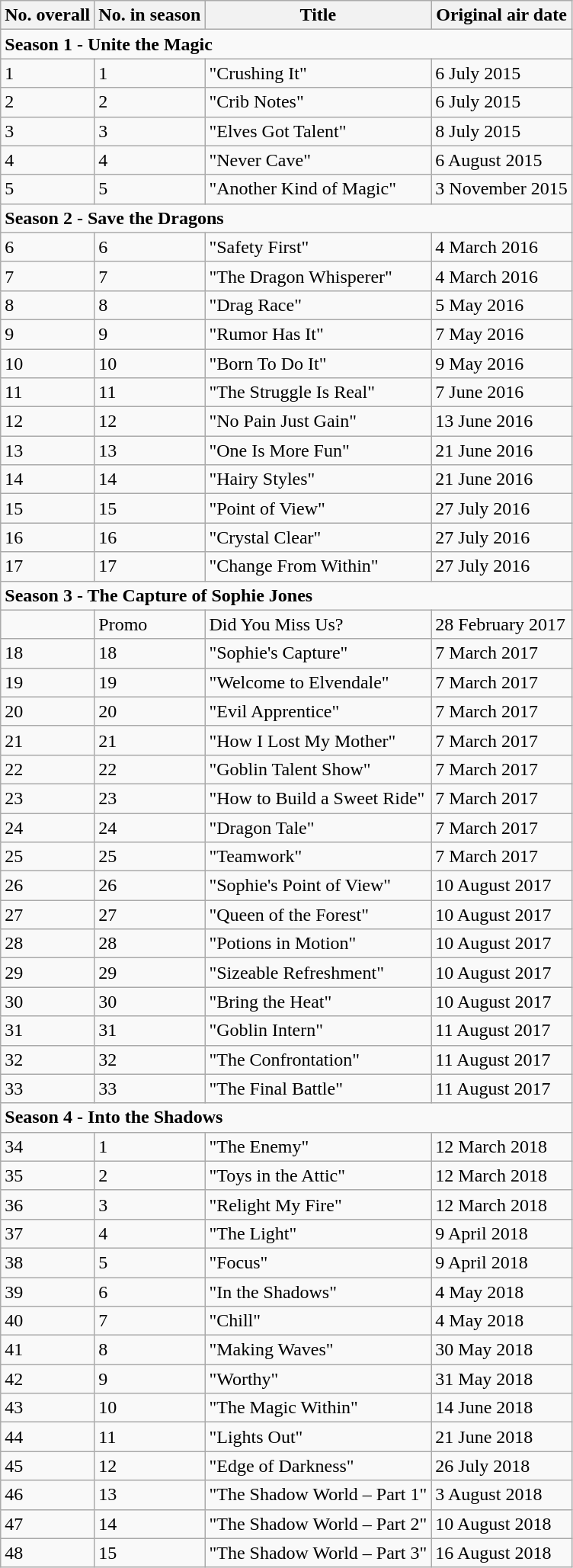<table class="wikitable">
<tr>
<th>No.  overall</th>
<th>No. in season</th>
<th>Title</th>
<th>Original air date</th>
</tr>
<tr>
<td colspan="4"><strong>Season 1 - Unite the Magic</strong></td>
</tr>
<tr>
<td>1</td>
<td>1</td>
<td>"Crushing It"</td>
<td>6 July 2015</td>
</tr>
<tr>
<td>2</td>
<td>2</td>
<td>"Crib Notes"</td>
<td>6 July 2015</td>
</tr>
<tr>
<td>3</td>
<td>3</td>
<td>"Elves Got Talent"</td>
<td>8 July 2015</td>
</tr>
<tr>
<td>4</td>
<td>4</td>
<td>"Never Cave"</td>
<td>6 August 2015</td>
</tr>
<tr>
<td>5</td>
<td>5</td>
<td>"Another Kind of Magic"</td>
<td>3 November 2015</td>
</tr>
<tr>
<td colspan="4"><strong>Season 2 - Save the Dragons</strong></td>
</tr>
<tr>
<td>6</td>
<td>6</td>
<td>"Safety First"</td>
<td>4 March 2016</td>
</tr>
<tr>
<td>7</td>
<td>7</td>
<td>"The Dragon Whisperer"</td>
<td>4 March 2016</td>
</tr>
<tr>
<td>8</td>
<td>8</td>
<td rowspan="1">"Drag Race"</td>
<td>5 May 2016</td>
</tr>
<tr>
<td>9</td>
<td>9</td>
<td rowspan="1">"Rumor Has It"</td>
<td>7 May 2016</td>
</tr>
<tr>
<td>10</td>
<td>10</td>
<td rowspan="1">"Born To Do It"</td>
<td>9 May 2016</td>
</tr>
<tr>
<td>11</td>
<td>11</td>
<td rowspan="1">"The Struggle Is Real"</td>
<td>7 June 2016</td>
</tr>
<tr>
<td>12</td>
<td>12</td>
<td>"No Pain Just Gain"</td>
<td>13 June 2016</td>
</tr>
<tr>
<td>13</td>
<td>13</td>
<td rowspan="1">"One Is More Fun"</td>
<td>21 June 2016</td>
</tr>
<tr>
<td>14</td>
<td>14</td>
<td rowspan="1">"Hairy Styles"</td>
<td>21 June 2016</td>
</tr>
<tr>
<td>15</td>
<td>15</td>
<td rowspan="1">"Point of View"</td>
<td>27 July 2016</td>
</tr>
<tr>
<td>16</td>
<td>16</td>
<td rowspan="1">"Crystal Clear"</td>
<td>27 July 2016</td>
</tr>
<tr>
<td>17</td>
<td>17</td>
<td>"Change From Within"</td>
<td>27 July 2016</td>
</tr>
<tr>
<td colspan="4"><strong>Season 3 - The Capture of Sophie Jones</strong></td>
</tr>
<tr>
<td></td>
<td>Promo</td>
<td>Did You Miss Us?</td>
<td>28 February 2017</td>
</tr>
<tr>
<td>18</td>
<td>18</td>
<td rowspan="1">"Sophie's Capture"</td>
<td>7 March 2017</td>
</tr>
<tr>
<td>19</td>
<td>19</td>
<td rowspan="1">"Welcome to Elvendale"</td>
<td>7 March 2017</td>
</tr>
<tr>
<td>20</td>
<td>20</td>
<td rowspan="1">"Evil Apprentice"</td>
<td>7 March 2017</td>
</tr>
<tr>
<td>21</td>
<td>21</td>
<td rowspan="1">"How I Lost My Mother"</td>
<td>7 March 2017</td>
</tr>
<tr>
<td>22</td>
<td>22</td>
<td rowspan="1">"Goblin Talent Show"</td>
<td>7 March 2017</td>
</tr>
<tr>
<td>23</td>
<td>23</td>
<td rowspan="1">"How to Build a Sweet Ride"</td>
<td>7 March 2017</td>
</tr>
<tr>
<td>24</td>
<td>24</td>
<td rowspan="1">"Dragon Tale"</td>
<td>7 March 2017</td>
</tr>
<tr>
<td>25</td>
<td>25</td>
<td rowspan="1">"Teamwork"</td>
<td>7 March 2017</td>
</tr>
<tr>
<td>26</td>
<td>26</td>
<td rowspan="1">"Sophie's Point of View"</td>
<td>10 August 2017</td>
</tr>
<tr>
<td>27</td>
<td>27</td>
<td rowspan="1">"Queen of the Forest"</td>
<td>10 August 2017</td>
</tr>
<tr>
<td>28</td>
<td>28</td>
<td>"Potions in Motion"</td>
<td>10 August 2017</td>
</tr>
<tr>
<td>29</td>
<td>29</td>
<td>"Sizeable Refreshment"</td>
<td>10 August 2017</td>
</tr>
<tr>
<td>30</td>
<td>30</td>
<td rowspan="1">"Bring the Heat"</td>
<td>10 August 2017</td>
</tr>
<tr>
<td>31</td>
<td>31</td>
<td rowspan="1">"Goblin Intern"</td>
<td>11 August 2017</td>
</tr>
<tr>
<td>32</td>
<td>32</td>
<td rowspan="1">"The Confrontation"</td>
<td>11 August 2017</td>
</tr>
<tr>
<td>33</td>
<td>33</td>
<td rowspan="1">"The Final Battle"</td>
<td>11 August 2017</td>
</tr>
<tr>
<td colspan="4"><strong>Season 4 - Into the Shadows</strong></td>
</tr>
<tr>
<td>34</td>
<td>1</td>
<td rowspan="1">"The Enemy"</td>
<td>12 March 2018</td>
</tr>
<tr>
<td>35</td>
<td>2</td>
<td rowspan="1">"Toys in the Attic"</td>
<td>12 March 2018</td>
</tr>
<tr>
<td>36</td>
<td>3</td>
<td rowspan="1">"Relight My Fire"</td>
<td>12 March 2018</td>
</tr>
<tr>
<td>37</td>
<td>4</td>
<td>"The Light"</td>
<td>9 April 2018</td>
</tr>
<tr>
<td>38</td>
<td>5</td>
<td rowspan="1">"Focus"</td>
<td>9 April 2018</td>
</tr>
<tr>
<td>39</td>
<td>6</td>
<td rowspan="1">"In the Shadows"</td>
<td>4 May 2018</td>
</tr>
<tr>
<td>40</td>
<td>7</td>
<td>"Chill"</td>
<td>4 May 2018</td>
</tr>
<tr>
<td>41</td>
<td>8</td>
<td rowspan="1">"Making Waves"</td>
<td>30 May 2018</td>
</tr>
<tr>
<td>42</td>
<td>9</td>
<td rowspan="1">"Worthy"</td>
<td>31 May 2018</td>
</tr>
<tr>
<td>43</td>
<td>10</td>
<td rowspan="1">"The Magic Within"</td>
<td>14 June 2018</td>
</tr>
<tr>
<td>44</td>
<td>11</td>
<td>"Lights Out"</td>
<td>21 June 2018</td>
</tr>
<tr>
<td>45</td>
<td>12</td>
<td>"Edge of Darkness"</td>
<td>26 July 2018</td>
</tr>
<tr>
<td>46</td>
<td>13</td>
<td rowspan="1">"The Shadow World – Part 1"</td>
<td>3 August 2018</td>
</tr>
<tr>
<td>47</td>
<td>14</td>
<td rowspan="1">"The Shadow World – Part 2"</td>
<td>10 August 2018</td>
</tr>
<tr>
<td>48</td>
<td>15</td>
<td rowspan="1">"The Shadow World – Part 3"</td>
<td>16 August 2018</td>
</tr>
</table>
